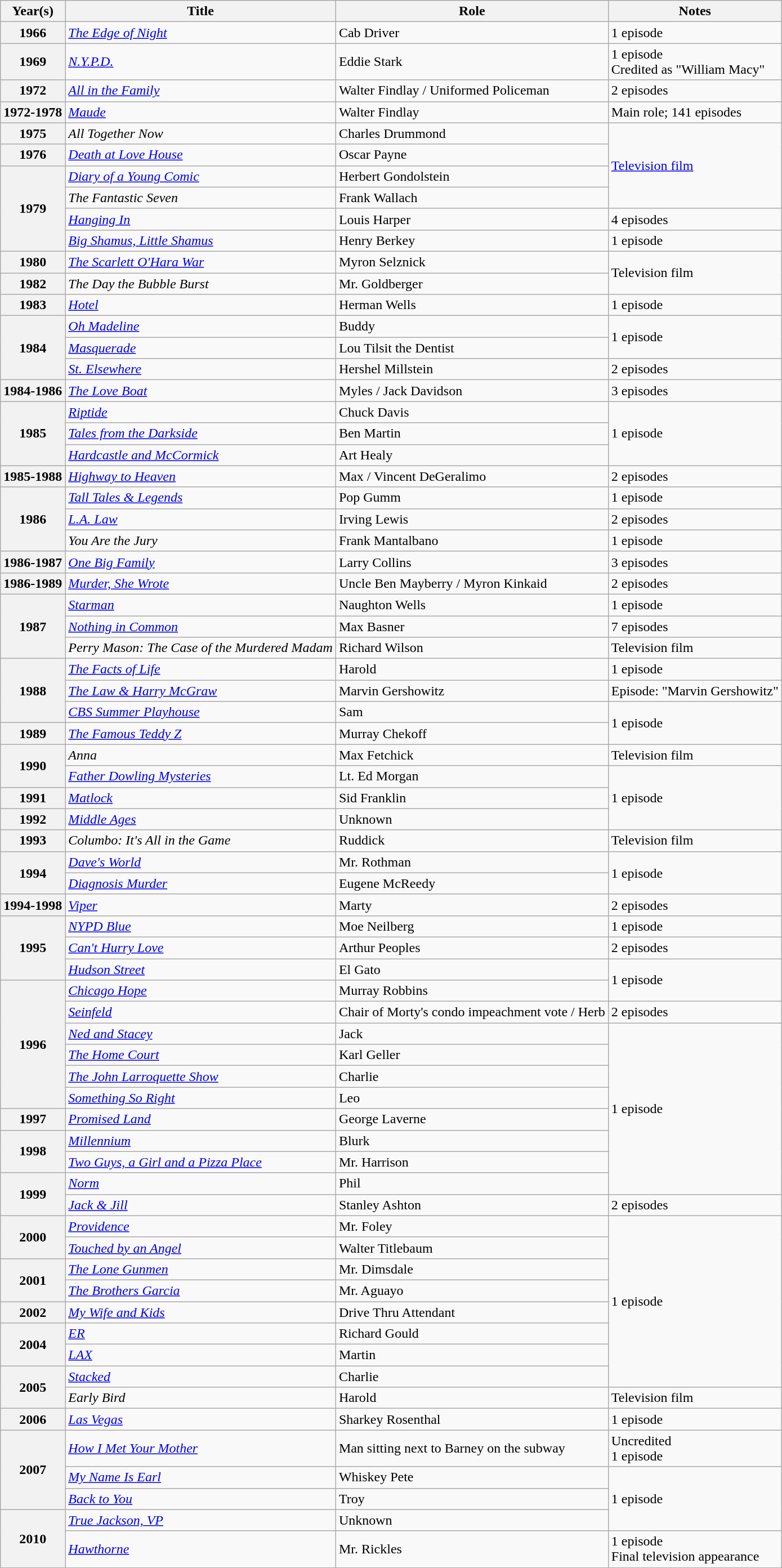<table class=wikitable unsortable>
<tr>
<th>Year(s)</th>
<th>Title</th>
<th>Role</th>
<th>Notes</th>
</tr>
<tr>
<th>1966</th>
<td><em><a href='#'>The Edge of Night</a></em></td>
<td>Cab Driver</td>
<td>1 episode</td>
</tr>
<tr>
<th>1969</th>
<td><em><a href='#'>N.Y.P.D.</a></em></td>
<td>Eddie Stark</td>
<td>1 episode<br>Credited as "William Macy"</td>
</tr>
<tr>
<th>1972</th>
<td><em><a href='#'>All in the Family</a></em></td>
<td>Walter Findlay / Uniformed Policeman</td>
<td>2 episodes</td>
</tr>
<tr>
<th>1972-1978</th>
<td><em><a href='#'>Maude</a></em></td>
<td>Walter Findlay</td>
<td>Main role; 141 episodes</td>
</tr>
<tr>
<th>1975</th>
<td><em>All Together Now</em></td>
<td>Charles Drummond</td>
<td rowspan=4><a href='#'>Television film</a></td>
</tr>
<tr>
<th>1976</th>
<td><em><a href='#'>Death at Love House</a></em></td>
<td>Oscar Payne</td>
</tr>
<tr>
<th rowspan=4>1979</th>
<td><em><a href='#'>Diary of a Young Comic</a></em></td>
<td>Herbert Gondolstein</td>
</tr>
<tr>
<td><em>The Fantastic Seven</em></td>
<td>Frank Wallach</td>
</tr>
<tr>
<td><em><a href='#'>Hanging In</a></em></td>
<td>Louis Harper</td>
<td>4 episodes</td>
</tr>
<tr>
<td><em><a href='#'>Big Shamus, Little Shamus</a></em></td>
<td>Henry Berkey</td>
<td>1 episode</td>
</tr>
<tr>
<th>1980</th>
<td><em><a href='#'>The Scarlett O'Hara War</a></em></td>
<td>Myron Selznick</td>
<td rowspan=2>Television film</td>
</tr>
<tr>
<th>1982</th>
<td><em>The Day the Bubble Burst</em></td>
<td>Mr. Goldberger</td>
</tr>
<tr>
<th>1983</th>
<td><em><a href='#'>Hotel</a></em></td>
<td>Herman Wells</td>
<td>1 episode</td>
</tr>
<tr>
<th rowspan=3>1984</th>
<td><em><a href='#'>Oh Madeline</a></em></td>
<td>Buddy</td>
<td rowspan=2>1 episode</td>
</tr>
<tr>
<td><em><a href='#'>Masquerade</a></em></td>
<td>Lou Tilsit the Dentist</td>
</tr>
<tr>
<td><em><a href='#'>St. Elsewhere</a></em></td>
<td>Hershel Millstein</td>
<td>2 episodes</td>
</tr>
<tr>
<th>1984-1986</th>
<td><em><a href='#'>The Love Boat</a></em></td>
<td>Myles / Jack Davidson</td>
<td>3 episodes</td>
</tr>
<tr>
<th rowspan=3>1985</th>
<td><em><a href='#'>Riptide</a></em></td>
<td>Chuck Davis</td>
<td rowspan=3>1 episode</td>
</tr>
<tr>
<td><em><a href='#'>Tales from the Darkside</a></em></td>
<td>Ben Martin</td>
</tr>
<tr>
<td><em><a href='#'>Hardcastle and McCormick</a></em></td>
<td>Art Healy</td>
</tr>
<tr>
<th>1985-1988</th>
<td><em><a href='#'>Highway to Heaven</a></em></td>
<td>Max / Vincent DeGeralimo</td>
<td>2 episodes</td>
</tr>
<tr>
<th rowspan=3>1986</th>
<td><em><a href='#'>Tall Tales & Legends</a></em></td>
<td>Pop Gumm</td>
<td>1 episode</td>
</tr>
<tr>
<td><em><a href='#'>L.A. Law</a></em></td>
<td>Irving Lewis</td>
<td>2 episodes</td>
</tr>
<tr>
<td><em>You Are the Jury</em></td>
<td>Frank Mantalbano</td>
<td>1 episode</td>
</tr>
<tr>
<th>1986-1987</th>
<td><em><a href='#'>One Big Family</a></em></td>
<td>Larry Collins</td>
<td>3 episodes</td>
</tr>
<tr>
<th>1986-1989</th>
<td><em><a href='#'>Murder, She Wrote</a></em></td>
<td>Uncle Ben Mayberry / Myron Kinkaid</td>
<td>2 episodes</td>
</tr>
<tr>
<th rowspan=3>1987</th>
<td><em><a href='#'>Starman</a></em></td>
<td>Naughton Wells</td>
<td>1 episode</td>
</tr>
<tr>
<td><em><a href='#'>Nothing in Common</a></em></td>
<td>Max Basner</td>
<td>7 episodes</td>
</tr>
<tr>
<td><em>Perry Mason: The Case of the Murdered Madam</em></td>
<td>Richard Wilson</td>
<td>Television film</td>
</tr>
<tr>
<th rowspan=3>1988</th>
<td><em><a href='#'>The Facts of Life</a></em></td>
<td>Harold</td>
<td>1 episode</td>
</tr>
<tr>
<td><em><a href='#'>The Law & Harry McGraw</a></em></td>
<td>Marvin Gershowitz</td>
<td>Episode: "Marvin Gershowitz"</td>
</tr>
<tr>
<td><em><a href='#'>CBS Summer Playhouse</a></em></td>
<td>Sam</td>
<td rowspan=2>1 episode</td>
</tr>
<tr>
<th>1989</th>
<td><em><a href='#'>The Famous Teddy Z</a></em></td>
<td>Murray Chekoff</td>
</tr>
<tr>
<th rowspan=2>1990</th>
<td><em>Anna</em></td>
<td>Max Fetchick</td>
<td>Television film</td>
</tr>
<tr>
<td><em><a href='#'>Father Dowling Mysteries</a></em></td>
<td>Lt. Ed Morgan</td>
<td rowspan=3>1 episode</td>
</tr>
<tr>
<th>1991</th>
<td><em><a href='#'>Matlock</a></em></td>
<td>Sid Franklin</td>
</tr>
<tr>
<th>1992</th>
<td><em><a href='#'>Middle Ages</a></em></td>
<td>Unknown</td>
</tr>
<tr>
<th>1993</th>
<td><em>Columbo: It's All in the Game</em></td>
<td>Ruddick</td>
<td>Television film</td>
</tr>
<tr>
<th rowspan=2>1994</th>
<td><em><a href='#'>Dave's World</a></em></td>
<td>Mr. Rothman</td>
<td rowspan=2>1 episode</td>
</tr>
<tr>
<td><em><a href='#'>Diagnosis Murder</a></em></td>
<td>Eugene McReedy</td>
</tr>
<tr>
<th>1994-1998</th>
<td><em><a href='#'>Viper</a></em></td>
<td>Marty</td>
<td>2 episodes</td>
</tr>
<tr>
<th rowspan=3>1995</th>
<td><em><a href='#'>NYPD Blue</a></em></td>
<td>Moe Neilberg</td>
<td>1 episode</td>
</tr>
<tr>
<td><em><a href='#'>Can't Hurry Love</a></em></td>
<td>Arthur Peoples</td>
<td>2 episodes</td>
</tr>
<tr>
<td><em><a href='#'>Hudson Street</a></em></td>
<td>El Gato</td>
<td rowspan=2>1 episode</td>
</tr>
<tr>
<th rowspan=6>1996</th>
<td><em><a href='#'>Chicago Hope</a></em></td>
<td>Murray Robbins</td>
</tr>
<tr>
<td><em><a href='#'>Seinfeld</a></em></td>
<td>Chair of Morty's condo impeachment vote / Herb</td>
<td>2 episodes</td>
</tr>
<tr>
<td><em><a href='#'>Ned and Stacey</a></em></td>
<td>Jack</td>
<td rowspan=8>1 episode</td>
</tr>
<tr>
<td><em><a href='#'>The Home Court</a></em></td>
<td>Karl Geller</td>
</tr>
<tr>
<td><em><a href='#'>The John Larroquette Show</a></em></td>
<td>Charlie</td>
</tr>
<tr>
<td><em><a href='#'>Something So Right</a></em></td>
<td>Leo</td>
</tr>
<tr>
<th>1997</th>
<td><em><a href='#'>Promised Land</a></em></td>
<td>George Laverne</td>
</tr>
<tr>
<th rowspan=2>1998</th>
<td><em><a href='#'>Millennium</a></em></td>
<td>Blurk</td>
</tr>
<tr>
<td><em><a href='#'>Two Guys, a Girl and a Pizza Place</a></em></td>
<td>Mr. Harrison</td>
</tr>
<tr>
<th rowspan=2>1999</th>
<td><em><a href='#'>Norm</a></em></td>
<td>Phil</td>
</tr>
<tr>
<td><em><a href='#'>Jack & Jill</a></em></td>
<td>Stanley Ashton</td>
<td>2 episodes</td>
</tr>
<tr>
<th rowspan=2>2000</th>
<td><em><a href='#'>Providence</a></em></td>
<td>Mr. Foley</td>
<td rowspan=8>1 episode</td>
</tr>
<tr>
<td><em><a href='#'>Touched by an Angel</a></em></td>
<td>Walter Titlebaum</td>
</tr>
<tr>
<th rowspan=2>2001</th>
<td><em><a href='#'>The Lone Gunmen</a></em></td>
<td>Mr. Dimsdale</td>
</tr>
<tr>
<td><em><a href='#'>The Brothers Garcia</a></em></td>
<td>Mr. Aguayo</td>
</tr>
<tr>
<th>2002</th>
<td><em><a href='#'>My Wife and Kids</a></em></td>
<td>Drive Thru Attendant</td>
</tr>
<tr>
<th rowspan=2>2004</th>
<td><em><a href='#'>ER</a></em></td>
<td>Richard Gould</td>
</tr>
<tr>
<td><em><a href='#'>LAX</a></em></td>
<td>Martin</td>
</tr>
<tr>
<th rowspan=2>2005</th>
<td><em><a href='#'>Stacked</a></em></td>
<td>Charlie</td>
</tr>
<tr>
<td><em>Early Bird</em></td>
<td>Harold</td>
<td>Television film</td>
</tr>
<tr>
<th>2006</th>
<td><em><a href='#'>Las Vegas</a></em></td>
<td>Sharkey Rosenthal</td>
<td>1 episode</td>
</tr>
<tr>
<th rowspan=3>2007</th>
<td><em><a href='#'>How I Met Your Mother</a></em></td>
<td>Man sitting next to Barney on the subway</td>
<td>Uncredited<br>1 episode</td>
</tr>
<tr>
<td><em><a href='#'>My Name Is Earl</a></em></td>
<td>Whiskey Pete</td>
<td rowspan=3>1 episode</td>
</tr>
<tr>
<td><em><a href='#'>Back to You</a></em></td>
<td>Troy</td>
</tr>
<tr>
<th rowspan=2>2010</th>
<td><em><a href='#'>True Jackson, VP</a></em></td>
<td>Unknown</td>
</tr>
<tr>
<td><em><a href='#'>Hawthorne</a></em></td>
<td>Mr. Rickles</td>
<td>1 episode<br>Final television appearance</td>
</tr>
</table>
